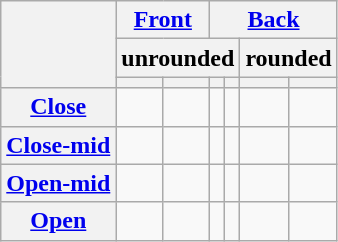<table class="wikitable" style="text-align: center">
<tr>
<th rowspan="3"></th>
<th colspan="2"><a href='#'>Front</a></th>
<th colspan="4"><a href='#'>Back</a></th>
</tr>
<tr class="small">
<th colspan="4">unrounded</th>
<th colspan="2">rounded</th>
</tr>
<tr>
<th></th>
<th></th>
<th></th>
<th></th>
<th></th>
<th></th>
</tr>
<tr>
<th><a href='#'>Close</a></th>
<td></td>
<td></td>
<td></td>
<td></td>
<td></td>
<td></td>
</tr>
<tr>
<th><a href='#'>Close-mid</a></th>
<td></td>
<td></td>
<td></td>
<td></td>
<td></td>
<td></td>
</tr>
<tr>
<th><a href='#'>Open-mid</a></th>
<td></td>
<td></td>
<td></td>
<td></td>
<td></td>
<td></td>
</tr>
<tr>
<th><a href='#'>Open</a></th>
<td></td>
<td></td>
<td></td>
<td></td>
<td></td>
<td></td>
</tr>
</table>
